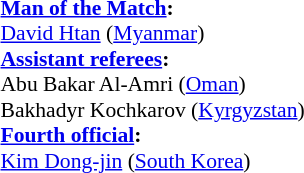<table width=50% style="font-size:90%;">
<tr>
<td><br><strong><a href='#'>Man of the Match</a>:</strong>	
<br><a href='#'>David Htan</a> (<a href='#'>Myanmar</a>)<br><strong><a href='#'>Assistant referees</a>:</strong>
<br>Abu Bakar Al-Amri (<a href='#'>Oman</a>)
<br>Bakhadyr Kochkarov (<a href='#'>Kyrgyzstan</a>)
<br><strong><a href='#'>Fourth official</a>:</strong>
<br><a href='#'>Kim Dong-jin</a> (<a href='#'>South Korea</a>)</td>
</tr>
</table>
